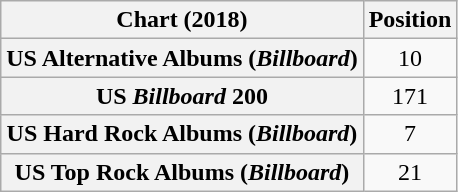<table class="wikitable plainrowheaders sortable" style="text-align:center">
<tr>
<th scope="col">Chart (2018)</th>
<th scope="col">Position</th>
</tr>
<tr>
<th scope="row">US Alternative Albums (<em>Billboard</em>)</th>
<td>10</td>
</tr>
<tr>
<th scope="row">US <em>Billboard</em> 200</th>
<td>171</td>
</tr>
<tr>
<th scope="row">US Hard Rock Albums (<em>Billboard</em>)</th>
<td>7</td>
</tr>
<tr>
<th scope="row">US Top Rock Albums (<em>Billboard</em>)</th>
<td>21</td>
</tr>
</table>
